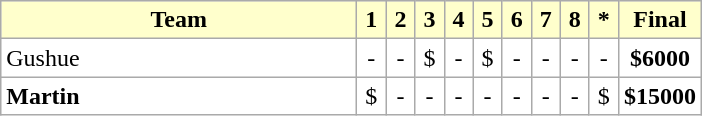<table class="wikitable">
<tr align=center bgcolor="#ffffcc">
<td width=12><strong>Team</strong></td>
<td width=12><strong>1</strong></td>
<td width=12><strong>2</strong></td>
<td width=12><strong>3</strong></td>
<td width=12><strong>4</strong></td>
<td width=12><strong>5</strong></td>
<td width=12><strong>6</strong></td>
<td width=12><strong>7</strong></td>
<td width=12><strong>8</strong></td>
<td width=12><strong>*</strong></td>
<td><strong>Final</strong></td>
</tr>
<tr align=center bgcolor="FFFFFF">
<td align=left width=230 nowrap>Gushue </td>
<td>-</td>
<td>-</td>
<td>$</td>
<td>-</td>
<td>$</td>
<td>-</td>
<td>-</td>
<td>-</td>
<td>-</td>
<td><strong>$6000</strong></td>
</tr>
<tr align=center bgcolor="FFFFFF">
<td align=left width=230 nowrap><strong>Martin</strong></td>
<td>$</td>
<td>-</td>
<td>-</td>
<td>-</td>
<td>-</td>
<td>-</td>
<td>-</td>
<td>-</td>
<td>$</td>
<td><strong>$15000</strong></td>
</tr>
</table>
